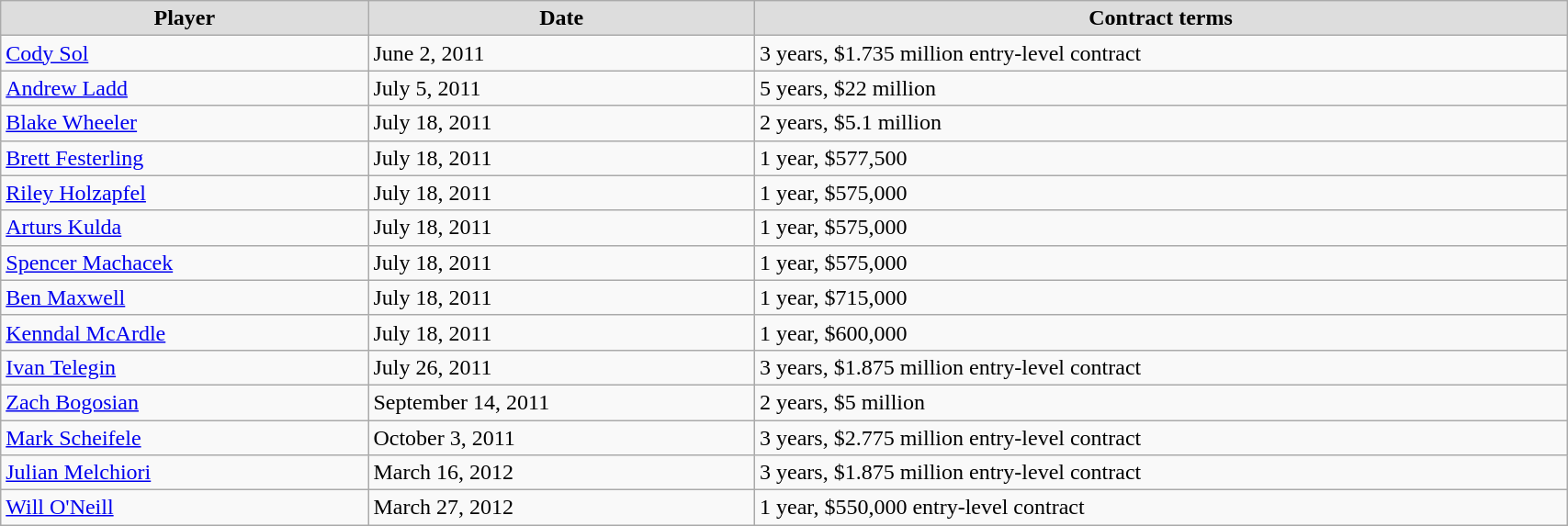<table class="wikitable" width=90%>
<tr align="center" bgcolor="#dddddd">
<td><strong>Player</strong></td>
<td><strong>Date</strong></td>
<td><strong>Contract terms</strong></td>
</tr>
<tr>
<td><a href='#'>Cody Sol</a></td>
<td>June 2, 2011</td>
<td>3 years, $1.735 million entry-level contract</td>
</tr>
<tr>
<td><a href='#'>Andrew Ladd</a></td>
<td>July 5, 2011</td>
<td>5 years, $22 million</td>
</tr>
<tr>
<td><a href='#'>Blake Wheeler</a></td>
<td>July 18, 2011</td>
<td>2 years, $5.1 million</td>
</tr>
<tr>
<td><a href='#'>Brett Festerling</a></td>
<td>July 18, 2011</td>
<td>1 year, $577,500</td>
</tr>
<tr>
<td><a href='#'>Riley Holzapfel</a></td>
<td>July 18, 2011</td>
<td>1 year, $575,000</td>
</tr>
<tr>
<td><a href='#'>Arturs Kulda</a></td>
<td>July 18, 2011</td>
<td>1 year, $575,000</td>
</tr>
<tr>
<td><a href='#'>Spencer Machacek</a></td>
<td>July 18, 2011</td>
<td>1 year, $575,000</td>
</tr>
<tr>
<td><a href='#'>Ben Maxwell</a></td>
<td>July 18, 2011</td>
<td>1 year, $715,000</td>
</tr>
<tr>
<td><a href='#'>Kenndal McArdle</a></td>
<td>July 18, 2011</td>
<td>1 year, $600,000</td>
</tr>
<tr>
<td><a href='#'>Ivan Telegin</a></td>
<td>July 26, 2011</td>
<td>3 years, $1.875 million entry-level contract</td>
</tr>
<tr>
<td><a href='#'>Zach Bogosian</a></td>
<td>September 14, 2011</td>
<td>2 years, $5 million</td>
</tr>
<tr>
<td><a href='#'>Mark Scheifele</a></td>
<td>October 3, 2011</td>
<td>3 years, $2.775 million entry-level contract</td>
</tr>
<tr>
<td><a href='#'>Julian Melchiori</a></td>
<td>March 16, 2012</td>
<td>3 years, $1.875 million entry-level contract</td>
</tr>
<tr>
<td><a href='#'>Will O'Neill</a></td>
<td>March 27, 2012</td>
<td>1 year, $550,000 entry-level contract<br></td>
</tr>
</table>
